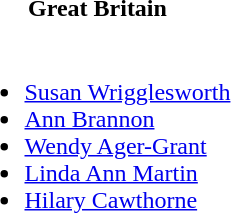<table>
<tr>
<th>Great Britain</th>
</tr>
<tr>
<td><br><ul><li><a href='#'>Susan Wrigglesworth</a></li><li><a href='#'>Ann Brannon</a></li><li><a href='#'>Wendy Ager-Grant</a></li><li><a href='#'>Linda Ann Martin</a></li><li><a href='#'>Hilary Cawthorne</a></li></ul></td>
</tr>
</table>
